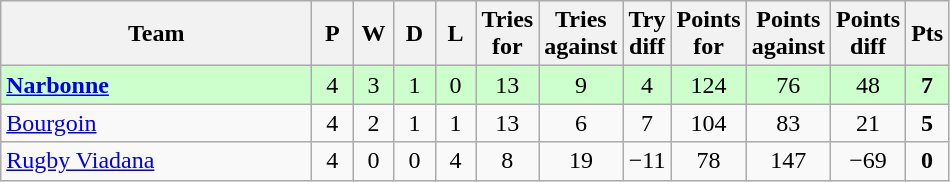<table class="wikitable" style="text-align: center;">
<tr>
<th width="200">Team</th>
<th width="20">P</th>
<th width="20">W</th>
<th width="20">D</th>
<th width="20">L</th>
<th width="20">Tries for</th>
<th width="20">Tries against</th>
<th width="20">Try diff</th>
<th width="20">Points for</th>
<th width="20">Points against</th>
<th width="25">Points diff</th>
<th width="20">Pts</th>
</tr>
<tr bgcolor="#ccffcc">
<td align="left"> <strong><a href='#'>Narbonne</a></strong></td>
<td>4</td>
<td>3</td>
<td>1</td>
<td>0</td>
<td>13</td>
<td>9</td>
<td>4</td>
<td>124</td>
<td>76</td>
<td>48</td>
<td><strong>7</strong></td>
</tr>
<tr>
<td align="left"> <a href='#'>Bourgoin</a></td>
<td>4</td>
<td>2</td>
<td>1</td>
<td>1</td>
<td>13</td>
<td>6</td>
<td>7</td>
<td>104</td>
<td>83</td>
<td>21</td>
<td><strong>5</strong></td>
</tr>
<tr>
<td align="left"> <a href='#'>Rugby Viadana</a></td>
<td>4</td>
<td>0</td>
<td>0</td>
<td>4</td>
<td>8</td>
<td>19</td>
<td>−11</td>
<td>78</td>
<td>147</td>
<td>−69</td>
<td><strong>0</strong></td>
</tr>
</table>
